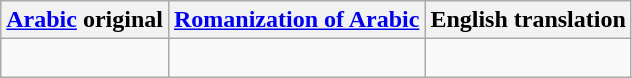<table class="wikitable">
<tr>
<th><a href='#'>Arabic</a> original</th>
<th><a href='#'>Romanization of Arabic</a></th>
<th>English translation</th>
</tr>
<tr style="vertical-align:top; white-space:nowrap;">
<td style="text-align: right" lang="ar"><br></td>
<td><br></td>
<td><br></td>
</tr>
</table>
